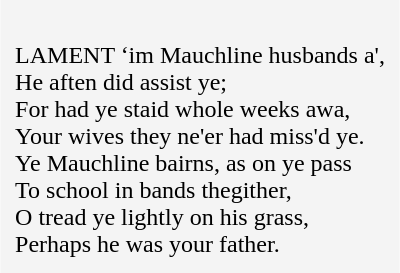<table cellpadding=10 border="0" align=center>
<tr>
<td bgcolor=#f4f4f4><br>LAMENT ‘im Mauchline husbands a',<br>
He aften did assist ye;<br>
For had ye staid whole weeks awa,<br>
Your wives they ne'er had miss'd ye.<br>Ye Mauchline bairns, as on ye pass<br>
To school in bands thegither,<br>
O tread ye lightly on his grass,<br>
Perhaps he was your father.<br></td>
</tr>
</table>
